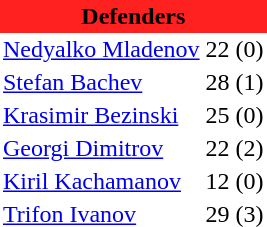<table class="toccolours" border="0" cellpadding="2" cellspacing="0" align="left" style="margin:0.5em;">
<tr>
<th colspan="4" align="center" bgcolor="#FF2020"><span>Defenders</span></th>
</tr>
<tr>
<td> <a href='#'>Nedyalko Mladenov</a></td>
<td>22</td>
<td>(0)</td>
</tr>
<tr>
<td> <a href='#'>Stefan Bachev</a></td>
<td>28</td>
<td>(1)</td>
</tr>
<tr>
<td> <a href='#'>Krasimir Bezinski</a></td>
<td>25</td>
<td>(0)</td>
</tr>
<tr>
<td> <a href='#'>Georgi Dimitrov</a></td>
<td>22</td>
<td>(2)</td>
</tr>
<tr>
<td> <a href='#'>Kiril Kachamanov</a></td>
<td>12</td>
<td>(0)</td>
</tr>
<tr>
<td> <a href='#'>Trifon Ivanov</a></td>
<td>29</td>
<td>(3)</td>
</tr>
<tr>
</tr>
</table>
